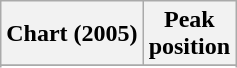<table class="wikitable sortable plainrowheaders" style="text-align:center">
<tr>
<th scope="col">Chart (2005)</th>
<th scope="col">Peak<br>position</th>
</tr>
<tr>
</tr>
<tr>
</tr>
<tr>
</tr>
</table>
